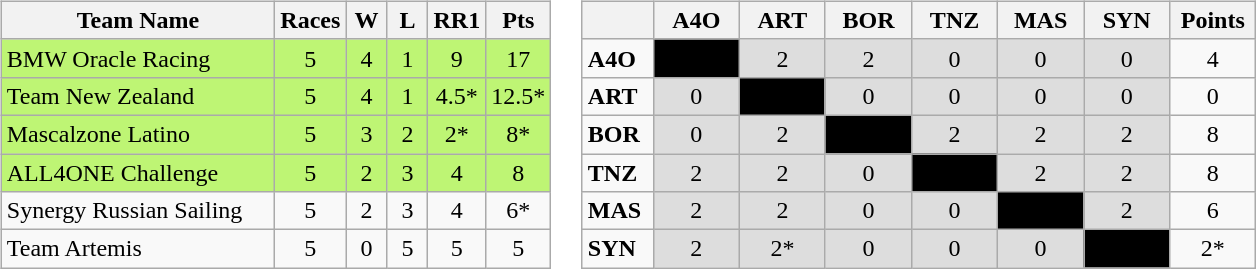<table>
<tr>
<td><br><table class="wikitable" style="text-align:center;">
<tr>
<th width=175>Team Name</th>
<th width=20 abbr="Raced">Races</th>
<th width=20 abbr="Won">W</th>
<th width=20 abbr="Lost">L</th>
<th width=20 abbr="Robin">RR1</th>
<th width=20 abbr="Points">Pts</th>
</tr>
<tr style="background: #BEF574;">
<td style="text-align:left;"> BMW Oracle Racing</td>
<td>5</td>
<td>4</td>
<td>1</td>
<td>9</td>
<td>17</td>
</tr>
<tr style="background: #BEF574;">
<td style="text-align:left;"> Team New Zealand</td>
<td>5</td>
<td>4</td>
<td>1</td>
<td>4.5*</td>
<td>12.5*</td>
</tr>
<tr style="background: #BEF574;">
<td style="text-align:left;"> Mascalzone Latino</td>
<td>5</td>
<td>3</td>
<td>2</td>
<td>2*</td>
<td>8*</td>
</tr>
<tr style="background: #BEF574;">
<td style="text-align:left;"> ALL4ONE Challenge</td>
<td>5</td>
<td>2</td>
<td>3</td>
<td>4</td>
<td>8</td>
</tr>
<tr>
<td style="text-align:left;"> Synergy Russian Sailing</td>
<td>5</td>
<td>2</td>
<td>3</td>
<td>4</td>
<td>6*</td>
</tr>
<tr>
<td style="text-align:left;"> Team Artemis</td>
<td>5</td>
<td>0</td>
<td>5</td>
<td>5</td>
<td>5</td>
</tr>
</table>
</td>
<td><br><table class="wikitable" border="1" style="text-align:center;">
<tr>
<th width=40></th>
<th width=50>A4O</th>
<th width=50>ART</th>
<th width=50>BOR</th>
<th width=50>TNZ</th>
<th width=50>MAS</th>
<th width=50>SYN</th>
<th width=50>Points</th>
</tr>
<tr>
<td style="text-align:left;"><strong>A4O</strong></td>
<td style="background: #000000;"></td>
<td style="background: #dddddd;">2</td>
<td style="background: #dddddd;">2</td>
<td style="background: #dddddd;">0</td>
<td style="background: #dddddd;">0</td>
<td style="background: #dddddd;">0</td>
<td>4</td>
</tr>
<tr>
<td style="text-align:left;"><strong>ART</strong></td>
<td style="background: #dddddd;">0</td>
<td style="background: #000000;"></td>
<td style="background: #dddddd;">0</td>
<td style="background: #dddddd;">0</td>
<td style="background: #dddddd;">0</td>
<td style="background: #dddddd;">0</td>
<td>0</td>
</tr>
<tr>
<td style="text-align:left;"><strong>BOR</strong></td>
<td style="background: #dddddd;">0</td>
<td style="background: #dddddd;">2</td>
<td style="background: #000000;"></td>
<td style="background: #dddddd;">2</td>
<td style="background: #dddddd;">2</td>
<td style="background: #dddddd;">2</td>
<td>8</td>
</tr>
<tr>
<td style="text-align:left;"><strong>TNZ</strong></td>
<td style="background: #dddddd;">2</td>
<td style="background: #dddddd;">2</td>
<td style="background: #dddddd;">0</td>
<td style="background: #000000;"></td>
<td style="background: #dddddd;">2</td>
<td style="background: #dddddd;">2</td>
<td>8</td>
</tr>
<tr>
<td style="text-align:left;"><strong>MAS</strong></td>
<td style="background: #dddddd;">2</td>
<td style="background: #dddddd;">2</td>
<td style="background: #dddddd;">0</td>
<td style="background: #dddddd;">0</td>
<td style="background: #000000;"></td>
<td style="background: #dddddd;">2</td>
<td>6</td>
</tr>
<tr>
<td style="text-align:left;"><strong>SYN</strong></td>
<td style="background: #dddddd;">2</td>
<td style="background: #dddddd;">2*</td>
<td style="background: #dddddd;">0</td>
<td style="background: #dddddd;">0</td>
<td style="background: #dddddd;">0</td>
<td style="background: #000000;"></td>
<td>2*</td>
</tr>
</table>
</td>
</tr>
</table>
